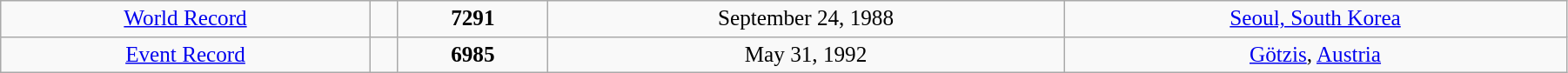<table class="wikitable" style=" text-align:center; font-size:105%;" width="95%">
<tr>
<td><a href='#'>World Record</a></td>
<td></td>
<td><strong>7291</strong></td>
<td>September 24, 1988</td>
<td> <a href='#'>Seoul, South Korea</a></td>
</tr>
<tr>
<td><a href='#'>Event Record</a></td>
<td></td>
<td><strong>6985</strong></td>
<td>May 31, 1992</td>
<td> <a href='#'>Götzis</a>, <a href='#'>Austria</a></td>
</tr>
</table>
